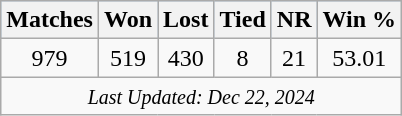<table class="wikitable plainrowheaders sortable"  style="text-align:center;">
<tr style="background:#9cf;">
<th scope="col">Matches</th>
<th scope="col">Won</th>
<th scope="col">Lost</th>
<th scope="col">Tied</th>
<th scope="col">NR</th>
<th scope="col">Win %</th>
</tr>
<tr>
<td>979</td>
<td>519</td>
<td>430</td>
<td>8</td>
<td>21</td>
<td>53.01</td>
</tr>
<tr>
<td colspan=6><small><em>Last Updated: Dec 22, 2024</em></small></td>
</tr>
</table>
